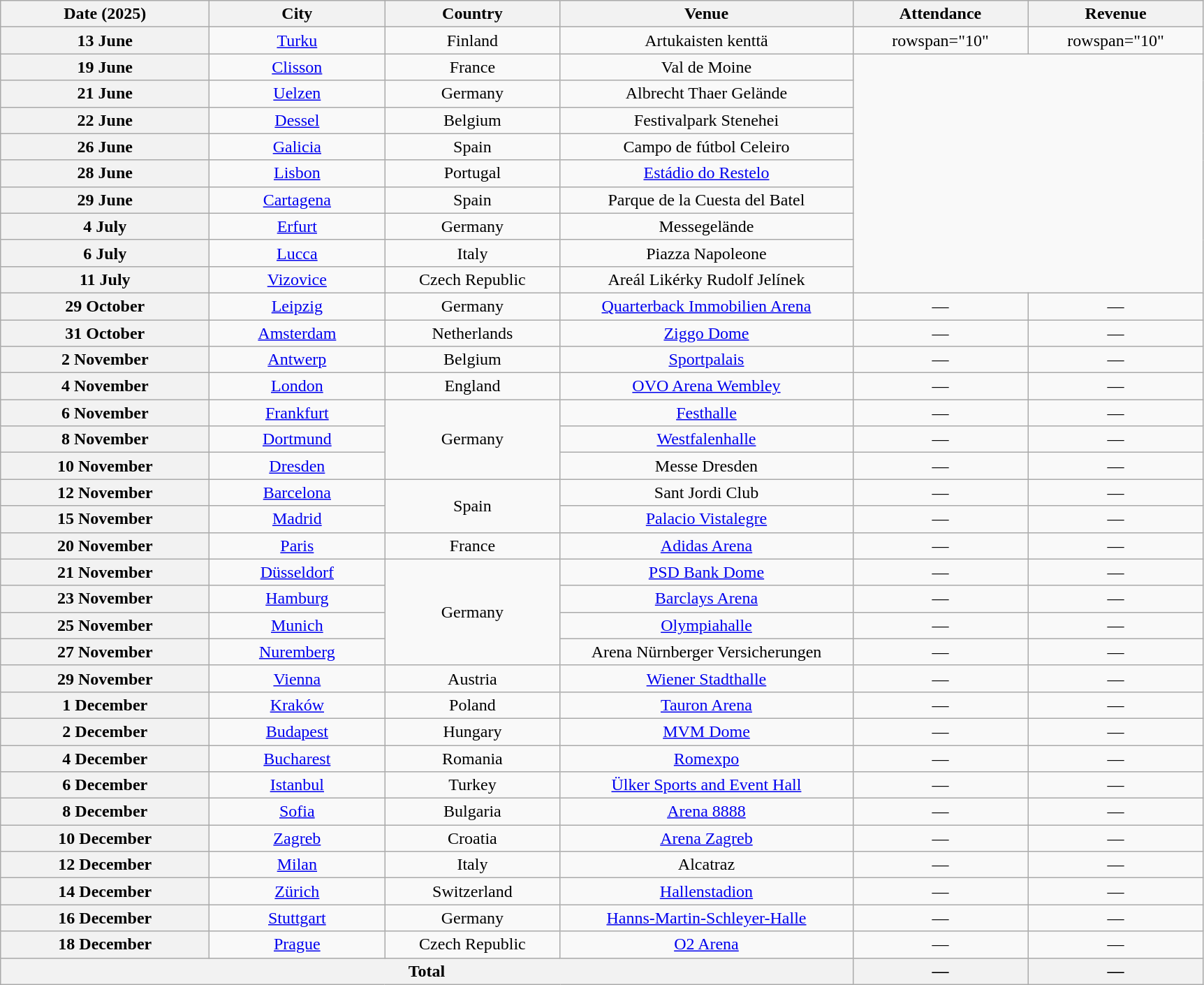<table class="wikitable plainrowheaders" style="text-align:center;">
<tr>
<th scope="col" style="width:12em;">Date (2025)</th>
<th scope="col" style="width:10em;">City</th>
<th scope="col" style="width:10em;">Country</th>
<th scope="col" style="width:17em;">Venue</th>
<th scope="col" style="width:10em;">Attendance</th>
<th scope="col" style="width:10em;">Revenue</th>
</tr>
<tr>
<th scope="row" style="text-align:center;">13 June</th>
<td><a href='#'>Turku</a></td>
<td>Finland</td>
<td>Artukaisten kenttä</td>
<td>rowspan="10" </td>
<td>rowspan="10" </td>
</tr>
<tr>
<th scope="row" style="text-align:center;">19 June</th>
<td><a href='#'>Clisson</a></td>
<td>France</td>
<td>Val de Moine</td>
</tr>
<tr>
<th scope="row" style="text-align:center;">21 June</th>
<td><a href='#'>Uelzen</a></td>
<td>Germany</td>
<td>Albrecht Thaer Gelände</td>
</tr>
<tr>
<th scope="row" style="text-align:center;">22 June</th>
<td><a href='#'>Dessel</a></td>
<td>Belgium</td>
<td>Festivalpark Stenehei</td>
</tr>
<tr>
<th scope="row" style="text-align:center;">26 June</th>
<td><a href='#'>Galicia</a></td>
<td>Spain</td>
<td>Campo de fútbol Celeiro</td>
</tr>
<tr>
<th scope="row" style="text-align:center;">28 June</th>
<td><a href='#'>Lisbon</a></td>
<td>Portugal</td>
<td><a href='#'>Estádio do Restelo</a></td>
</tr>
<tr>
<th scope="row" style="text-align:center;">29 June</th>
<td><a href='#'>Cartagena</a></td>
<td>Spain</td>
<td>Parque de la Cuesta del Batel</td>
</tr>
<tr>
<th scope="row" style="text-align:center;">4 July</th>
<td><a href='#'>Erfurt</a></td>
<td>Germany</td>
<td>Messegelände</td>
</tr>
<tr>
<th scope="row" style="text-align:center;">6 July</th>
<td><a href='#'>Lucca</a></td>
<td>Italy</td>
<td>Piazza Napoleone</td>
</tr>
<tr>
<th scope="row" style="text-align:center;">11 July</th>
<td><a href='#'>Vizovice</a></td>
<td>Czech Republic</td>
<td>Areál Likérky Rudolf Jelínek</td>
</tr>
<tr>
<th scope="row" style="text-align:center;">29 October</th>
<td><a href='#'>Leipzig</a></td>
<td>Germany</td>
<td><a href='#'>Quarterback Immobilien Arena</a></td>
<td>—</td>
<td>—</td>
</tr>
<tr>
<th scope="row" style="text-align:center;">31 October</th>
<td><a href='#'>Amsterdam</a></td>
<td>Netherlands</td>
<td><a href='#'>Ziggo Dome</a></td>
<td>—</td>
<td>—</td>
</tr>
<tr>
<th scope="row" style="text-align:center;">2 November</th>
<td><a href='#'>Antwerp</a></td>
<td>Belgium</td>
<td><a href='#'>Sportpalais</a></td>
<td>—</td>
<td>—</td>
</tr>
<tr>
<th scope="row" style="text-align:center;">4 November</th>
<td><a href='#'>London</a></td>
<td>England</td>
<td><a href='#'>OVO Arena Wembley</a></td>
<td>—</td>
<td>—</td>
</tr>
<tr>
<th scope="row" style="text-align:center;">6 November</th>
<td><a href='#'>Frankfurt</a></td>
<td rowspan="3">Germany</td>
<td><a href='#'>Festhalle</a></td>
<td>—</td>
<td>—</td>
</tr>
<tr>
<th scope="row" style="text-align:center;">8 November</th>
<td><a href='#'>Dortmund</a></td>
<td><a href='#'>Westfalenhalle</a></td>
<td>—</td>
<td>—</td>
</tr>
<tr>
<th scope="row" style="text-align:center;">10 November</th>
<td><a href='#'>Dresden</a></td>
<td>Messe Dresden</td>
<td>—</td>
<td>—</td>
</tr>
<tr>
<th scope="row" style="text-align:center;">12 November</th>
<td><a href='#'>Barcelona</a></td>
<td rowspan="2">Spain</td>
<td>Sant Jordi Club</td>
<td>—</td>
<td>—</td>
</tr>
<tr>
<th scope="row" style="text-align:center;">15 November</th>
<td><a href='#'>Madrid</a></td>
<td><a href='#'>Palacio Vistalegre</a></td>
<td>—</td>
<td>—</td>
</tr>
<tr>
<th scope="row" style="text-align:center;">20 November</th>
<td><a href='#'>Paris</a></td>
<td>France</td>
<td><a href='#'>Adidas Arena</a></td>
<td>—</td>
<td>—</td>
</tr>
<tr>
<th scope="row" style="text-align:center;">21 November</th>
<td><a href='#'>Düsseldorf</a></td>
<td rowspan="4">Germany</td>
<td><a href='#'>PSD Bank Dome</a></td>
<td>—</td>
<td>—</td>
</tr>
<tr>
<th scope="row" style="text-align:center;">23 November</th>
<td><a href='#'>Hamburg</a></td>
<td><a href='#'>Barclays Arena</a></td>
<td>—</td>
<td>—</td>
</tr>
<tr>
<th scope="row" style="text-align:center;">25 November</th>
<td><a href='#'>Munich</a></td>
<td><a href='#'>Olympiahalle</a></td>
<td>—</td>
<td>—</td>
</tr>
<tr>
<th scope="row" style="text-align:center;">27 November</th>
<td><a href='#'>Nuremberg</a></td>
<td>Arena Nürnberger Versicherungen</td>
<td>—</td>
<td>—</td>
</tr>
<tr>
<th scope="row" style="text-align:center;">29 November</th>
<td><a href='#'>Vienna</a></td>
<td>Austria</td>
<td><a href='#'>Wiener Stadthalle</a></td>
<td>—</td>
<td>—</td>
</tr>
<tr>
<th scope="row" style="text-align:center;">1 December</th>
<td><a href='#'>Kraków</a></td>
<td>Poland</td>
<td><a href='#'>Tauron Arena</a></td>
<td>—</td>
<td>—</td>
</tr>
<tr>
<th scope="row" style="text-align:center;">2 December</th>
<td><a href='#'>Budapest</a></td>
<td>Hungary</td>
<td><a href='#'>MVM Dome</a></td>
<td>—</td>
<td>—</td>
</tr>
<tr>
<th scope="row" style="text-align:center;">4 December</th>
<td><a href='#'>Bucharest</a></td>
<td>Romania</td>
<td><a href='#'>Romexpo</a></td>
<td>—</td>
<td>—</td>
</tr>
<tr>
<th scope="row" style="text-align:center;">6 December</th>
<td><a href='#'>Istanbul</a></td>
<td>Turkey</td>
<td><a href='#'>Ülker Sports and Event Hall</a></td>
<td>—</td>
<td>—</td>
</tr>
<tr>
<th scope="row" style="text-align:center;">8 December</th>
<td><a href='#'>Sofia</a></td>
<td>Bulgaria</td>
<td><a href='#'>Arena 8888</a></td>
<td>—</td>
<td>—</td>
</tr>
<tr>
<th scope="row" style="text-align:center;">10 December</th>
<td><a href='#'>Zagreb</a></td>
<td>Croatia</td>
<td><a href='#'>Arena Zagreb</a></td>
<td>—</td>
<td>—</td>
</tr>
<tr>
<th scope="row" style="text-align:center;">12 December</th>
<td><a href='#'>Milan</a></td>
<td>Italy</td>
<td>Alcatraz</td>
<td>—</td>
<td>—</td>
</tr>
<tr>
<th scope="row" style="text-align:center;">14 December</th>
<td><a href='#'>Zürich</a></td>
<td>Switzerland</td>
<td><a href='#'>Hallenstadion</a></td>
<td>—</td>
<td>—</td>
</tr>
<tr>
<th scope="row" style="text-align:center;">16 December</th>
<td><a href='#'>Stuttgart</a></td>
<td>Germany</td>
<td><a href='#'>Hanns-Martin-Schleyer-Halle</a></td>
<td>—</td>
<td>—</td>
</tr>
<tr>
<th scope="row" style="text-align:center;">18 December</th>
<td><a href='#'>Prague</a></td>
<td>Czech Republic</td>
<td><a href='#'>O2 Arena</a></td>
<td>—</td>
<td>—</td>
</tr>
<tr>
<th colspan="4">Total</th>
<th>—</th>
<th>—</th>
</tr>
</table>
